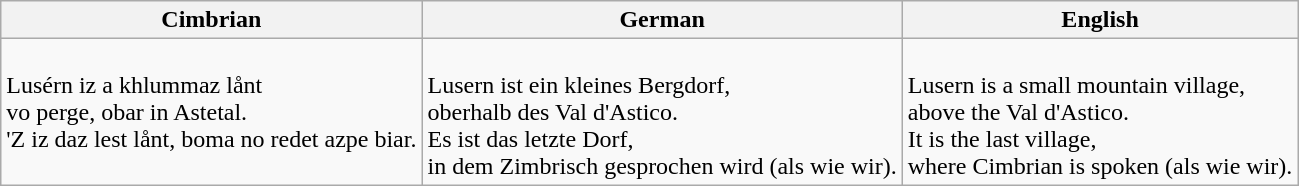<table class="wikitable">
<tr>
<th>Cimbrian</th>
<th>German</th>
<th>English</th>
</tr>
<tr>
<td><br>Lusérn iz a khlummaz lånt<br>
vo perge, obar in Astetal.<br>
'Z iz daz lest lånt, 
boma no redet azpe biar.<br>
<br></td>
<td><br>Lusern ist ein kleines Bergdorf,<br>
oberhalb des Val d'Astico.<br>
Es ist das letzte Dorf,<br>
in dem Zimbrisch gesprochen wird (als wie wir).<br></td>
<td><br>Lusern is a small mountain village,<br>
above the Val d'Astico.<br>
It is the last village,<br>
where Cimbrian is spoken (als wie wir).<br></td>
</tr>
</table>
